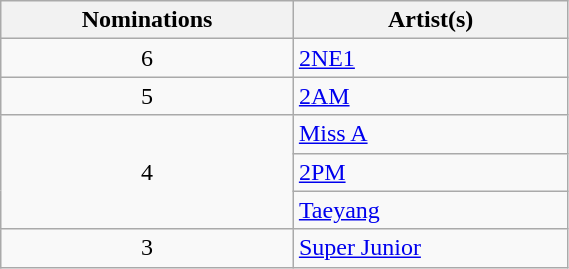<table class="wikitable"  style="width:30%;">
<tr>
<th scope="col">Nominations</th>
<th scope="col">Artist(s)</th>
</tr>
<tr>
<td align=center>6</td>
<td><a href='#'>2NE1</a></td>
</tr>
<tr>
<td align=center>5</td>
<td><a href='#'>2AM</a></td>
</tr>
<tr>
<td rowspan=3 align=center>4</td>
<td><a href='#'>Miss A</a></td>
</tr>
<tr>
<td><a href='#'>2PM</a></td>
</tr>
<tr>
<td><a href='#'>Taeyang</a></td>
</tr>
<tr>
<td align=center>3</td>
<td><a href='#'>Super Junior</a></td>
</tr>
</table>
